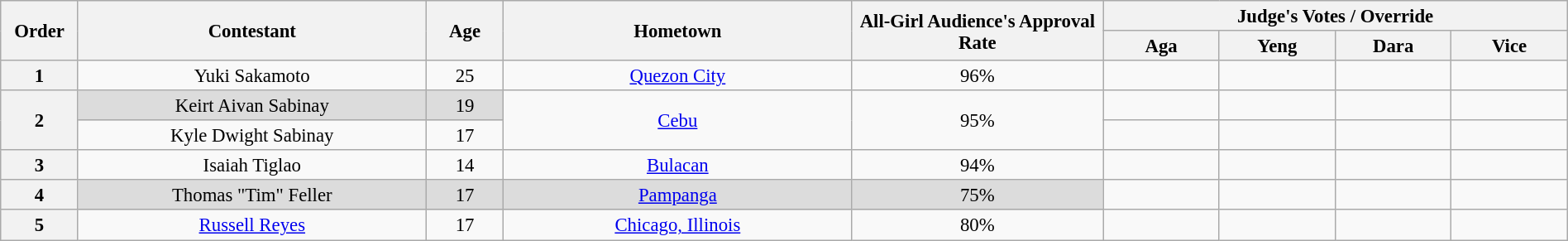<table class="wikitable" style="text-align:center; line-height:17px; width:100%; font-size: 95%;">
<tr>
<th scope="col" rowspan="2" style="width:04%;">Order</th>
<th scope="col" rowspan="2" style="width:18%;">Contestant</th>
<th scope="col" rowspan="2" style="width:04%;">Age</th>
<th scope="col" rowspan="2" style="width:18%;">Hometown</th>
<th scope="col" rowspan="2" style="width:13%;">All-Girl Audience's Approval Rate</th>
<th scope="col" colspan="4" style="width:28%;">Judge's Votes / Override</th>
</tr>
<tr>
<th style="width:06%;">Aga</th>
<th style="width:06%;">Yeng</th>
<th style="width:06%;">Dara</th>
<th style="width:06%;">Vice</th>
</tr>
<tr>
<th>1</th>
<td>Yuki Sakamoto</td>
<td>25</td>
<td><a href='#'>Quezon City</a></td>
<td>96%</td>
<td><strong></strong></td>
<td><strong></strong></td>
<td><strong></strong></td>
<td><strong></strong></td>
</tr>
<tr>
<th scope="row" rowspan="2">2</th>
<td style="background:#DCDCDC;">Keirt Aivan Sabinay</td>
<td style="background:#DCDCDC;">19</td>
<td rowspan="2"><a href='#'>Cebu</a></td>
<td rowspan="2">95%</td>
<td><strong></strong></td>
<td><strong></strong></td>
<td><strong></strong></td>
<td><strong></strong></td>
</tr>
<tr>
<td>Kyle Dwight Sabinay</td>
<td>17</td>
<td><strong></strong></td>
<td><strong></strong></td>
<td><strong></strong></td>
<td><strong></strong></td>
</tr>
<tr>
<th>3</th>
<td>Isaiah Tiglao</td>
<td>14</td>
<td><a href='#'>Bulacan</a></td>
<td>94%</td>
<td><strong></strong></td>
<td><strong></strong></td>
<td><strong></strong></td>
<td><strong></strong></td>
</tr>
<tr>
<th>4</th>
<td style="background:#DCDCDC;">Thomas "Tim" Feller</td>
<td style="background:#DCDCDC;">17</td>
<td style="background:#DCDCDC;"><a href='#'>Pampanga</a></td>
<td style="background:#DCDCDC;">75%</td>
<td><strong></strong></td>
<td><strong></strong></td>
<td><strong></strong></td>
<td><strong></strong></td>
</tr>
<tr>
<th>5</th>
<td><a href='#'>Russell Reyes</a></td>
<td>17</td>
<td><a href='#'>Chicago, Illinois</a></td>
<td>80%</td>
<td><strong></strong></td>
<td><strong></strong></td>
<td><strong></strong></td>
<td><strong></strong></td>
</tr>
</table>
